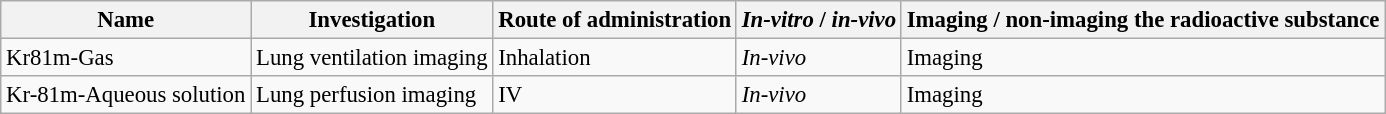<table class="wikitable" style="font-size:95%">
<tr>
<th>Name</th>
<th>Investigation</th>
<th>Route of administration</th>
<th><em>In-vitro</em> / <em>in-vivo</em></th>
<th>Imaging / non-imaging the radioactive substance</th>
</tr>
<tr>
<td>Kr81m-Gas</td>
<td>Lung ventilation imaging</td>
<td>Inhalation</td>
<td><em>In-vivo</em></td>
<td>Imaging</td>
</tr>
<tr>
<td>Kr-81m-Aqueous solution</td>
<td>Lung perfusion imaging</td>
<td>IV</td>
<td><em>In-vivo</em></td>
<td>Imaging</td>
</tr>
</table>
